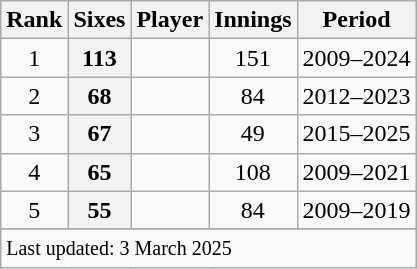<table class="wikitable plainrowheaders sortable">
<tr>
<th scope=col>Rank</th>
<th scope=col>Sixes</th>
<th scope=col>Player</th>
<th scope=col>Innings</th>
<th scope=col>Period</th>
</tr>
<tr>
<td align=center>1</td>
<th>113</th>
<td></td>
<td align=center>151</td>
<td>2009–2024</td>
</tr>
<tr>
<td align="center">2</td>
<th>68</th>
<td></td>
<td align="center">84</td>
<td>2012–2023</td>
</tr>
<tr>
<td align=center>3</td>
<th>67</th>
<td></td>
<td align=center>49</td>
<td>2015–2025</td>
</tr>
<tr>
<td align="center">4</td>
<th>65</th>
<td></td>
<td align="center">108</td>
<td>2009–2021</td>
</tr>
<tr>
<td align=center>5</td>
<th>55</th>
<td></td>
<td align=center>84</td>
<td>2009–2019</td>
</tr>
<tr>
</tr>
<tr class=sortbottom>
<td colspan=6><small>Last updated: 3 March 2025</small></td>
</tr>
</table>
